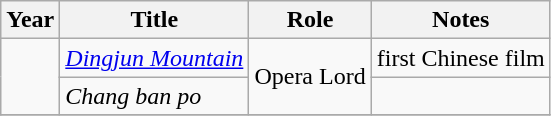<table class="wikitable sortable">
<tr>
<th>Year</th>
<th>Title</th>
<th>Role</th>
<th class="unsortable">Notes</th>
</tr>
<tr>
<td rowspan="2"></td>
<td><em><a href='#'>Dingjun Mountain</a></em></td>
<td rowspan="2">Opera Lord</td>
<td>first Chinese film</td>
</tr>
<tr>
<td><em>Chang ban po</em></td>
<td></td>
</tr>
<tr>
</tr>
</table>
